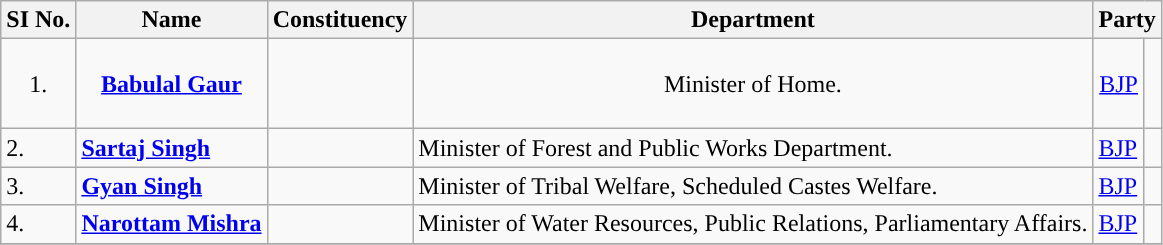<table class = "wikitable">
<tr>
<th>SI No.</th>
<th>Name</th>
<th>Constituency</th>
<th>Department</th>
<th colspan="2" scope="col">Party</th>
</tr>
<tr style="text-align:center; height:60px;">
<td>1.</td>
<td><strong><a href='#'>Babulal Gaur</a></strong></td>
<td></td>
<td>Minister of Home.</td>
<td><a href='#'>BJP</a></td>
<td width="4px" style="background-color: "></td>
</tr>
<tr>
<td>2.</td>
<td><strong><a href='#'>Sartaj Singh</a></strong></td>
<td></td>
<td>Minister of Forest and Public Works Department.</td>
<td><a href='#'>BJP</a></td>
<td width="4px" style="background-color: "></td>
</tr>
<tr>
<td>3.</td>
<td><strong><a href='#'>Gyan Singh</a></strong></td>
<td></td>
<td>Minister of Tribal Welfare, Scheduled Castes Welfare.</td>
<td><a href='#'>BJP</a></td>
<td width="4px" style="background-color: "></td>
</tr>
<tr>
<td>4.</td>
<td><strong><a href='#'>Narottam Mishra</a></strong></td>
<td></td>
<td>Minister of Water Resources, Public Relations, Parliamentary Affairs.</td>
<td><a href='#'>BJP</a></td>
<td width="4px" style="background-color: "></td>
</tr>
<tr>
</tr>
</table>
